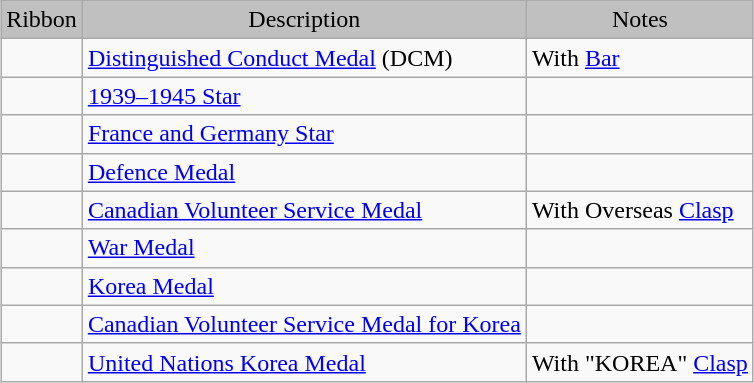<table style="margin-left: auto; margin-right: auto; border: none;" class="wikitable">
<tr style="background:silver; text-align:center">
<td>Ribbon</td>
<td>Description</td>
<td>Notes</td>
</tr>
<tr>
<td></td>
<td><a href='#'>Distinguished Conduct Medal</a> (DCM)</td>
<td>With <a href='#'>Bar</a></td>
</tr>
<tr>
<td></td>
<td><a href='#'>1939–1945 Star</a></td>
<td></td>
</tr>
<tr>
<td></td>
<td><a href='#'>France and Germany Star</a></td>
<td></td>
</tr>
<tr>
<td></td>
<td><a href='#'>Defence Medal</a></td>
<td></td>
</tr>
<tr>
<td></td>
<td><a href='#'>Canadian Volunteer Service Medal</a></td>
<td>With Overseas <a href='#'>Clasp</a></td>
</tr>
<tr>
<td></td>
<td><a href='#'>War Medal</a></td>
<td></td>
</tr>
<tr>
<td></td>
<td><a href='#'>Korea Medal</a></td>
<td></td>
</tr>
<tr>
<td></td>
<td><a href='#'>Canadian Volunteer Service Medal for Korea</a></td>
<td></td>
</tr>
<tr>
<td></td>
<td><a href='#'>United Nations Korea Medal</a></td>
<td>With "KOREA" <a href='#'>Clasp</a></td>
</tr>
</table>
